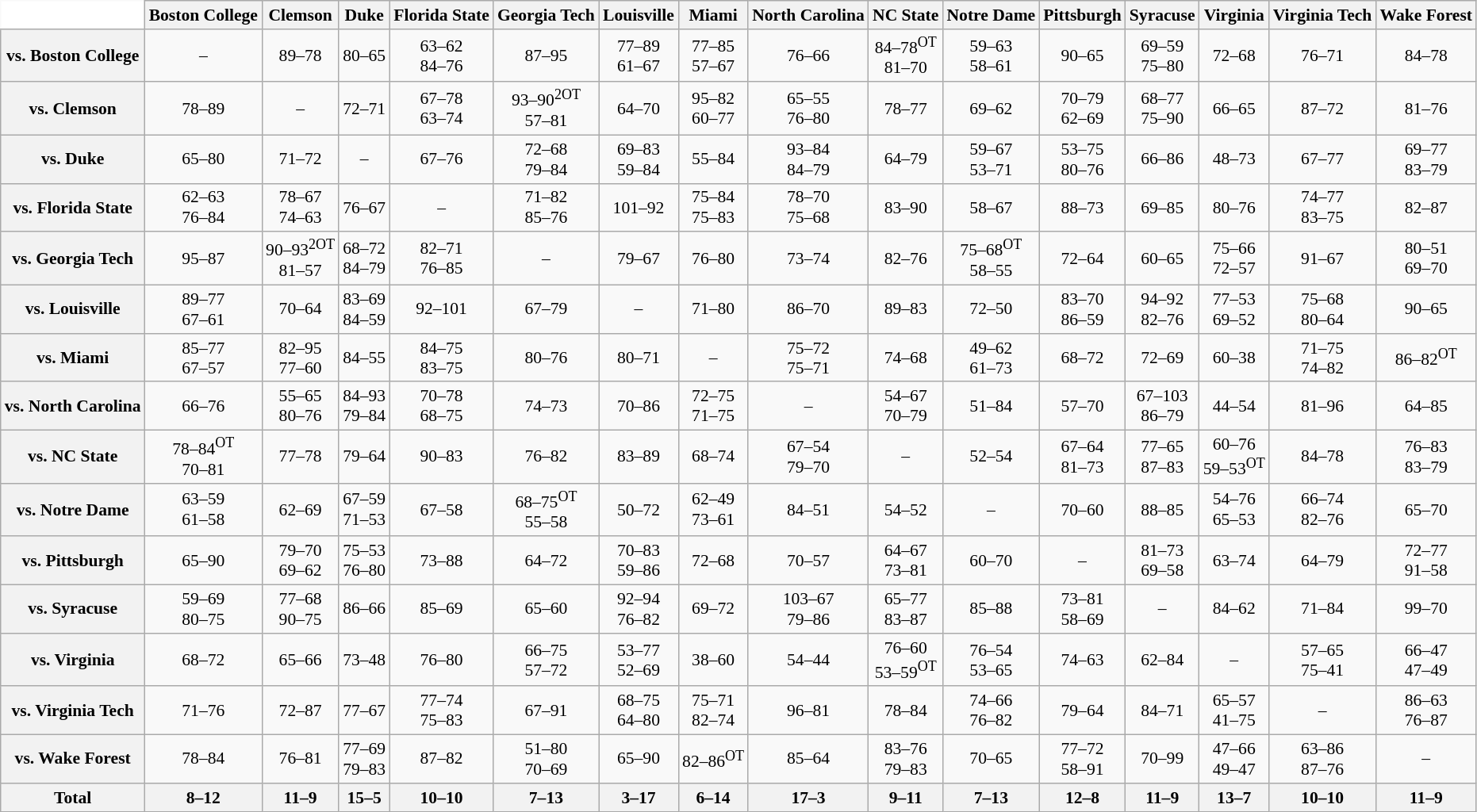<table class="wikitable" style="white-space:nowrap;font-size:90%;">
<tr>
<th colspan=1 style="background:white; border-top-style:hidden; border-left-style:hidden;"   width=75> </th>
<th style=>Boston College</th>
<th style=>Clemson</th>
<th style=>Duke</th>
<th style=>Florida State</th>
<th style=>Georgia Tech</th>
<th style=>Louisville</th>
<th style=>Miami</th>
<th style=>North Carolina</th>
<th style=>NC State</th>
<th style=>Notre Dame</th>
<th style=>Pittsburgh</th>
<th style=>Syracuse</th>
<th style=>Virginia</th>
<th style=>Virginia Tech</th>
<th style=>Wake Forest</th>
</tr>
<tr style="text-align:center;">
<th>vs. Boston College</th>
<td>–</td>
<td>89–78</td>
<td>80–65</td>
<td>63–62<br>84–76</td>
<td>87–95</td>
<td>77–89<br>61–67</td>
<td>77–85<br>57–67</td>
<td>76–66</td>
<td>84–78<sup>OT</sup><br>81–70</td>
<td>59–63<br>58–61</td>
<td>90–65</td>
<td>69–59<br>75–80</td>
<td>72–68</td>
<td>76–71</td>
<td>84–78</td>
</tr>
<tr style="text-align:center;">
<th>vs. Clemson</th>
<td>78–89</td>
<td>–</td>
<td>72–71</td>
<td>67–78<br>63–74</td>
<td>93–90<sup>2OT</sup><br>57–81</td>
<td>64–70</td>
<td>95–82<br>60–77</td>
<td>65–55<br>76–80</td>
<td>78–77</td>
<td>69–62</td>
<td>70–79<br>62–69</td>
<td>68–77<br>75–90</td>
<td>66–65</td>
<td>87–72</td>
<td>81–76</td>
</tr>
<tr style="text-align:center;">
<th>vs. Duke</th>
<td>65–80</td>
<td>71–72</td>
<td>–</td>
<td>67–76</td>
<td>72–68<br>79–84</td>
<td>69–83<br>59–84</td>
<td>55–84</td>
<td>93–84<br>84–79</td>
<td>64–79</td>
<td>59–67<br>53–71</td>
<td>53–75<br>80–76</td>
<td>66–86</td>
<td>48–73</td>
<td>67–77</td>
<td>69–77<br>83–79</td>
</tr>
<tr style="text-align:center;">
<th>vs. Florida State</th>
<td>62–63<br>76–84</td>
<td>78–67<br>74–63</td>
<td>76–67</td>
<td>–</td>
<td>71–82<br>85–76</td>
<td>101–92</td>
<td>75–84<br>75–83</td>
<td>78–70<br>75–68</td>
<td>83–90</td>
<td>58–67</td>
<td>88–73</td>
<td>69–85</td>
<td>80–76</td>
<td>74–77<br>83–75</td>
<td>82–87</td>
</tr>
<tr style="text-align:center;">
<th>vs. Georgia Tech</th>
<td>95–87</td>
<td>90–93<sup>2OT</sup><br>81–57</td>
<td>68–72<br>84–79</td>
<td>82–71<br>76–85</td>
<td>–</td>
<td>79–67</td>
<td>76–80</td>
<td>73–74</td>
<td>82–76</td>
<td>75–68<sup>OT</sup><br>58–55</td>
<td>72–64</td>
<td>60–65</td>
<td>75–66<br>72–57</td>
<td>91–67</td>
<td>80–51<br>69–70</td>
</tr>
<tr style="text-align:center;">
<th>vs. Louisville</th>
<td>89–77<br>67–61</td>
<td>70–64</td>
<td>83–69<br>84–59</td>
<td>92–101</td>
<td>67–79</td>
<td>–</td>
<td>71–80</td>
<td>86–70</td>
<td>89–83</td>
<td>72–50</td>
<td>83–70<br>86–59</td>
<td>94–92<br>82–76</td>
<td>77–53<br>69–52</td>
<td>75–68<br>80–64</td>
<td>90–65</td>
</tr>
<tr style="text-align:center;">
<th>vs. Miami</th>
<td>85–77<br>67–57</td>
<td>82–95<br>77–60</td>
<td>84–55</td>
<td>84–75<br>83–75</td>
<td>80–76</td>
<td>80–71</td>
<td>–</td>
<td>75–72<br>75–71</td>
<td>74–68</td>
<td>49–62<br>61–73</td>
<td>68–72</td>
<td>72–69</td>
<td>60–38</td>
<td>71–75<br>74–82</td>
<td>86–82<sup>OT</sup></td>
</tr>
<tr style="text-align:center;">
<th>vs. North Carolina</th>
<td>66–76</td>
<td>55–65<br>80–76</td>
<td>84–93<br>79–84</td>
<td>70–78<br>68–75</td>
<td>74–73</td>
<td>70–86</td>
<td>72–75<br>71–75</td>
<td>–</td>
<td>54–67<br>70–79</td>
<td>51–84</td>
<td>57–70</td>
<td>67–103<br>86–79</td>
<td>44–54</td>
<td>81–96</td>
<td>64–85</td>
</tr>
<tr style="text-align:center;">
<th>vs. NC State</th>
<td>78–84<sup>OT</sup><br>70–81</td>
<td>77–78</td>
<td>79–64</td>
<td>90–83</td>
<td>76–82</td>
<td>83–89</td>
<td>68–74</td>
<td>67–54<br>79–70</td>
<td>–</td>
<td>52–54</td>
<td>67–64<br>81–73</td>
<td>77–65<br>87–83</td>
<td>60–76<br>59–53<sup>OT</sup></td>
<td>84–78</td>
<td>76–83<br>83–79</td>
</tr>
<tr style="text-align:center;">
<th>vs. Notre Dame</th>
<td>63–59<br>61–58</td>
<td>62–69</td>
<td>67–59<br>71–53</td>
<td>67–58</td>
<td>68–75<sup>OT</sup><br>55–58</td>
<td>50–72</td>
<td>62–49<br>73–61</td>
<td>84–51</td>
<td>54–52</td>
<td>–</td>
<td>70–60</td>
<td>88–85</td>
<td>54–76<br>65–53</td>
<td>66–74<br>82–76</td>
<td>65–70</td>
</tr>
<tr style="text-align:center;">
<th>vs. Pittsburgh</th>
<td>65–90</td>
<td>79–70<br>69–62</td>
<td>75–53<br>76–80</td>
<td>73–88</td>
<td>64–72</td>
<td>70–83<br>59–86</td>
<td>72–68</td>
<td>70–57</td>
<td>64–67<br>73–81</td>
<td>60–70</td>
<td>–</td>
<td>81–73<br>69–58</td>
<td>63–74</td>
<td>64–79</td>
<td>72–77<br>91–58</td>
</tr>
<tr style="text-align:center;">
<th>vs. Syracuse</th>
<td>59–69<br>80–75</td>
<td>77–68<br>90–75</td>
<td>86–66</td>
<td>85–69</td>
<td>65–60</td>
<td>92–94<br>76–82</td>
<td>69–72</td>
<td>103–67<br>79–86</td>
<td>65–77<br>83–87</td>
<td>85–88</td>
<td>73–81<br>58–69</td>
<td>–</td>
<td>84–62</td>
<td>71–84</td>
<td>99–70</td>
</tr>
<tr style="text-align:center;">
<th>vs. Virginia</th>
<td>68–72</td>
<td>65–66</td>
<td>73–48</td>
<td>76–80</td>
<td>66–75<br>57–72</td>
<td>53–77<br>52–69</td>
<td>38–60</td>
<td>54–44</td>
<td>76–60<br>53–59<sup>OT</sup></td>
<td>76–54<br>53–65</td>
<td>74–63</td>
<td>62–84</td>
<td>–</td>
<td>57–65<br>75–41</td>
<td>66–47<br>47–49</td>
</tr>
<tr style="text-align:center;">
<th>vs. Virginia Tech</th>
<td>71–76</td>
<td>72–87</td>
<td>77–67</td>
<td>77–74<br>75–83</td>
<td>67–91</td>
<td>68–75<br>64–80</td>
<td>75–71<br>82–74</td>
<td>96–81</td>
<td>78–84</td>
<td>74–66<br>76–82</td>
<td>79–64</td>
<td>84–71</td>
<td>65–57<br>41–75</td>
<td>–</td>
<td>86–63<br>76–87</td>
</tr>
<tr style="text-align:center;">
<th>vs. Wake Forest</th>
<td>78–84</td>
<td>76–81</td>
<td>77–69<br>79–83</td>
<td>87–82</td>
<td>51–80<br>70–69</td>
<td>65–90</td>
<td>82–86<sup>OT</sup></td>
<td>85–64</td>
<td>83–76<br>79–83</td>
<td>70–65</td>
<td>77–72<br>58–91</td>
<td>70–99</td>
<td>47–66<br>49–47</td>
<td>63–86<br>87–76</td>
<td>–<br></td>
</tr>
<tr style="text-align:center;">
<th>Total</th>
<th>8–12</th>
<th>11–9</th>
<th>15–5</th>
<th>10–10</th>
<th>7–13</th>
<th>3–17</th>
<th>6–14</th>
<th>17–3</th>
<th>9–11</th>
<th>7–13</th>
<th>12–8</th>
<th>11–9</th>
<th>13–7</th>
<th>10–10</th>
<th>11–9</th>
</tr>
</table>
